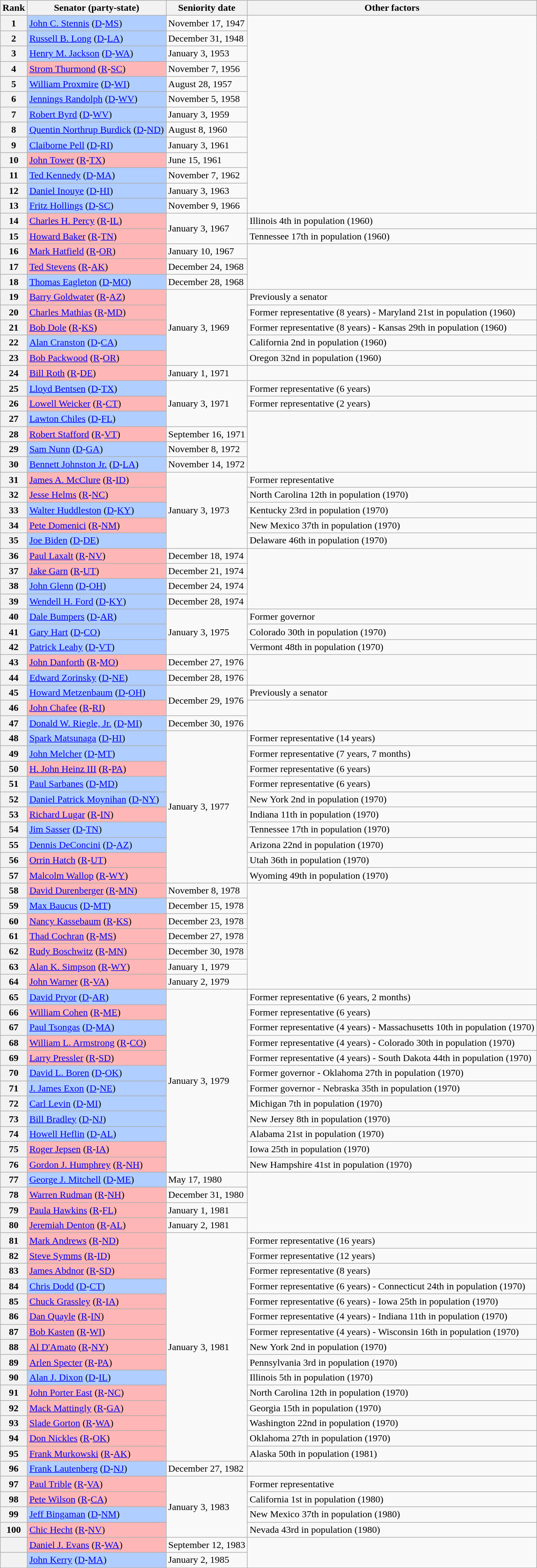<table class="wikitable sortable">
<tr valign=bottom>
<th>Rank</th>
<th>Senator (party-state)</th>
<th>Seniority date</th>
<th>Other factors</th>
</tr>
<tr>
<th>1</th>
<td style="background-color:#B0CEFF"><a href='#'>John C. Stennis</a> (<a href='#'>D</a>-<a href='#'>MS</a>)</td>
<td>November 17, 1947</td>
<td rowspan=13></td>
</tr>
<tr>
<th>2</th>
<td style="background-color:#B0CEFF"><a href='#'>Russell B. Long</a> (<a href='#'>D</a>-<a href='#'>LA</a>)</td>
<td>December 31, 1948</td>
</tr>
<tr>
<th>3</th>
<td style="background-color:#B0CEFF"><a href='#'>Henry M. Jackson</a> (<a href='#'>D</a>-<a href='#'>WA</a>)</td>
<td>January 3, 1953</td>
</tr>
<tr>
<th>4</th>
<td style="background-color:#FFB6B6"><a href='#'>Strom Thurmond</a> (<a href='#'>R</a>-<a href='#'>SC</a>)</td>
<td>November 7, 1956</td>
</tr>
<tr>
<th>5</th>
<td style="background-color:#B0CEFF"><a href='#'>William Proxmire</a> (<a href='#'>D</a>-<a href='#'>WI</a>)</td>
<td>August 28, 1957</td>
</tr>
<tr>
<th>6</th>
<td style="background-color:#B0CEFF"><a href='#'>Jennings Randolph</a> (<a href='#'>D</a>-<a href='#'>WV</a>)</td>
<td>November 5, 1958</td>
</tr>
<tr>
<th>7</th>
<td style="background-color:#B0CEFF"><a href='#'>Robert Byrd</a> (<a href='#'>D</a>-<a href='#'>WV</a>)</td>
<td>January 3, 1959</td>
</tr>
<tr>
<th>8</th>
<td style="background-color:#B0CEFF"><a href='#'>Quentin Northrup Burdick</a> (<a href='#'>D</a>-<a href='#'>ND</a>)</td>
<td>August 8, 1960</td>
</tr>
<tr>
<th>9</th>
<td style="background-color:#B0CEFF"><a href='#'>Claiborne Pell</a> (<a href='#'>D</a>-<a href='#'>RI</a>)</td>
<td>January 3, 1961</td>
</tr>
<tr>
<th>10</th>
<td style="background-color:#FFB6B6"><a href='#'>John Tower</a> (<a href='#'>R</a>-<a href='#'>TX</a>)</td>
<td>June 15, 1961</td>
</tr>
<tr>
<th>11</th>
<td style="background-color:#B0CEFF"><a href='#'>Ted Kennedy</a> (<a href='#'>D</a>-<a href='#'>MA</a>)</td>
<td>November 7, 1962</td>
</tr>
<tr>
<th>12</th>
<td style="background-color:#B0CEFF"><a href='#'>Daniel Inouye</a> (<a href='#'>D</a>-<a href='#'>HI</a>)</td>
<td>January 3, 1963</td>
</tr>
<tr>
<th>13</th>
<td style="background-color:#B0CEFF"><a href='#'>Fritz Hollings</a> (<a href='#'>D</a>-<a href='#'>SC</a>)</td>
<td>November 9, 1966</td>
</tr>
<tr>
<th>14</th>
<td style="background-color:#FFB6B6"><a href='#'>Charles H. Percy</a> (<a href='#'>R</a>-<a href='#'>IL</a>)</td>
<td rowspan= 2>January 3, 1967</td>
<td>Illinois 4th in population (1960)</td>
</tr>
<tr>
<th>15</th>
<td style="background-color:#FFB6B6"><a href='#'>Howard Baker</a> (<a href='#'>R</a>-<a href='#'>TN</a>)</td>
<td>Tennessee 17th in population (1960)</td>
</tr>
<tr>
<th>16</th>
<td style="background-color:#FFB6B6"><a href='#'>Mark Hatfield</a> (<a href='#'>R</a>-<a href='#'>OR</a>)</td>
<td>January 10, 1967</td>
<td rowspan=3></td>
</tr>
<tr>
<th>17</th>
<td style="background-color:#FFB6B6"><a href='#'>Ted Stevens</a> (<a href='#'>R</a>-<a href='#'>AK</a>)</td>
<td>December 24, 1968</td>
</tr>
<tr>
<th>18</th>
<td style="background-color:#B0CEFF"><a href='#'>Thomas Eagleton</a> (<a href='#'>D</a>-<a href='#'>MO</a>)</td>
<td>December 28, 1968</td>
</tr>
<tr>
<th>19</th>
<td style="background-color:#FFB6B6"><a href='#'>Barry Goldwater</a> (<a href='#'>R</a>-<a href='#'>AZ</a>)</td>
<td rowspan= 5>January 3, 1969</td>
<td>Previously a senator</td>
</tr>
<tr>
<th>20</th>
<td style="background-color:#FFB6B6"><a href='#'>Charles Mathias</a> (<a href='#'>R</a>-<a href='#'>MD</a>)</td>
<td>Former representative (8 years) - Maryland 21st in population (1960)</td>
</tr>
<tr>
<th>21</th>
<td style="background-color:#FFB6B6"><a href='#'>Bob Dole</a> (<a href='#'>R</a>-<a href='#'>KS</a>)</td>
<td>Former representative (8 years) - Kansas 29th in population (1960)</td>
</tr>
<tr>
<th>22</th>
<td style="background-color:#B0CEFF"><a href='#'>Alan Cranston</a> (<a href='#'>D</a>-<a href='#'>CA</a>)</td>
<td>California 2nd in population (1960)</td>
</tr>
<tr>
<th>23</th>
<td style="background-color:#FFB6B6"><a href='#'>Bob Packwood</a> (<a href='#'>R</a>-<a href='#'>OR</a>)</td>
<td>Oregon 32nd in population (1960)</td>
</tr>
<tr>
<th>24</th>
<td style="background-color:#FFB6B6"><a href='#'>Bill Roth</a> (<a href='#'>R</a>-<a href='#'>DE</a>)</td>
<td>January 1, 1971</td>
<td></td>
</tr>
<tr>
<th>25</th>
<td style="background-color:#B0CEFF"><a href='#'>Lloyd Bentsen</a> (<a href='#'>D</a>-<a href='#'>TX</a>)</td>
<td rowspan= 3>January 3, 1971</td>
<td>Former representative (6 years)</td>
</tr>
<tr>
<th>26</th>
<td style="background-color:#FFB6B6"><a href='#'>Lowell Weicker</a> (<a href='#'>R</a>-<a href='#'>CT</a>)</td>
<td>Former representative (2 years)</td>
</tr>
<tr>
<th>27</th>
<td style="background-color:#B0CEFF"><a href='#'>Lawton Chiles</a> (<a href='#'>D</a>-<a href='#'>FL</a>)</td>
<td rowspan=4></td>
</tr>
<tr>
<th>28</th>
<td style="background-color:#FFB6B6"><a href='#'>Robert Stafford</a> (<a href='#'>R</a>-<a href='#'>VT</a>)</td>
<td>September 16, 1971</td>
</tr>
<tr>
<th>29</th>
<td style="background-color:#B0CEFF"><a href='#'>Sam Nunn</a> (<a href='#'>D</a>-<a href='#'>GA</a>)</td>
<td>November 8, 1972</td>
</tr>
<tr>
<th>30</th>
<td style="background-color:#B0CEFF"><a href='#'>Bennett Johnston Jr.</a> (<a href='#'>D</a>-<a href='#'>LA</a>)</td>
<td>November 14, 1972</td>
</tr>
<tr>
<th>31</th>
<td style="background-color:#FFB6B6"><a href='#'>James A. McClure</a> (<a href='#'>R</a>-<a href='#'>ID</a>)</td>
<td rowspan= 5>January 3, 1973</td>
<td>Former representative</td>
</tr>
<tr>
<th>32</th>
<td style="background-color:#FFB6B6"><a href='#'>Jesse Helms</a> (<a href='#'>R</a>-<a href='#'>NC</a>)</td>
<td>North Carolina 12th in population (1970)</td>
</tr>
<tr>
<th>33</th>
<td style="background-color:#B0CEFF"><a href='#'>Walter Huddleston</a> (<a href='#'>D</a>-<a href='#'>KY</a>)</td>
<td>Kentucky 23rd in population (1970)</td>
</tr>
<tr>
<th>34</th>
<td style="background-color:#FFB6B6"><a href='#'>Pete Domenici</a> (<a href='#'>R</a>-<a href='#'>NM</a>)</td>
<td>New Mexico 37th in population (1970)</td>
</tr>
<tr>
<th>35</th>
<td style="background-color:#B0CEFF"><a href='#'>Joe Biden</a> (<a href='#'>D</a>-<a href='#'>DE</a>)</td>
<td>Delaware 46th in population (1970)</td>
</tr>
<tr>
<th>36</th>
<td style="background-color:#FFB6B6"><a href='#'>Paul Laxalt</a> (<a href='#'>R</a>-<a href='#'>NV</a>)</td>
<td>December 18, 1974</td>
<td rowspan=4></td>
</tr>
<tr>
<th>37</th>
<td style="background-color:#FFB6B6"><a href='#'>Jake Garn</a> (<a href='#'>R</a>-<a href='#'>UT</a>)</td>
<td>December 21, 1974</td>
</tr>
<tr>
<th>38</th>
<td style="background-color:#B0CEFF"><a href='#'>John Glenn</a> (<a href='#'>D</a>-<a href='#'>OH</a>)</td>
<td>December 24, 1974</td>
</tr>
<tr>
<th>39</th>
<td style="background-color:#B0CEFF"><a href='#'>Wendell H. Ford</a> (<a href='#'>D</a>-<a href='#'>KY</a>)</td>
<td>December 28, 1974</td>
</tr>
<tr>
<th>40</th>
<td style="background-color:#B0CEFF"><a href='#'>Dale Bumpers</a> (<a href='#'>D</a>-<a href='#'>AR</a>)</td>
<td rowspan= 3>January 3, 1975</td>
<td>Former governor</td>
</tr>
<tr>
<th>41</th>
<td style="background-color:#B0CEFF"><a href='#'>Gary Hart</a> (<a href='#'>D</a>-<a href='#'>CO</a>)</td>
<td>Colorado 30th in population (1970)</td>
</tr>
<tr>
<th>42</th>
<td style="background-color:#B0CEFF"><a href='#'>Patrick Leahy</a> (<a href='#'>D</a>-<a href='#'>VT</a>)</td>
<td>Vermont 48th in population (1970)</td>
</tr>
<tr>
<th>43</th>
<td style="background-color:#FFB6B6"><a href='#'>John Danforth</a> (<a href='#'>R</a>-<a href='#'>MO</a>)</td>
<td>December 27, 1976</td>
<td rowspan=2></td>
</tr>
<tr>
<th>44</th>
<td style="background-color:#B0CEFF"><a href='#'>Edward Zorinsky</a> (<a href='#'>D</a>-<a href='#'>NE</a>)</td>
<td>December 28, 1976</td>
</tr>
<tr>
<th>45</th>
<td style="background-color:#B0CEFF"><a href='#'>Howard Metzenbaum</a> (<a href='#'>D</a>-<a href='#'>OH</a>)</td>
<td rowspan=2>December 29, 1976</td>
<td>Previously a senator</td>
</tr>
<tr>
<th>46</th>
<td style="background-color:#FFB6B6"><a href='#'>John Chafee</a> (<a href='#'>R</a>-<a href='#'>RI</a>)</td>
<td rowspan=2></td>
</tr>
<tr>
<th>47</th>
<td style="background-color:#B0CEFF"><a href='#'>Donald W. Riegle, Jr.</a> (<a href='#'>D</a>-<a href='#'>MI</a>)</td>
<td>December 30, 1976</td>
</tr>
<tr>
<th>48</th>
<td style="background-color:#B0CEFF"><a href='#'>Spark Matsunaga</a> (<a href='#'>D</a>-<a href='#'>HI</a>)</td>
<td rowspan=10>January 3, 1977</td>
<td>Former representative (14 years)</td>
</tr>
<tr>
<th>49</th>
<td style="background-color:#B0CEFF"><a href='#'>John Melcher</a> (<a href='#'>D</a>-<a href='#'>MT</a>)</td>
<td>Former representative (7 years, 7 months)</td>
</tr>
<tr>
<th>50</th>
<td style="background-color:#FFB6B6"><a href='#'>H. John Heinz III</a> (<a href='#'>R</a>-<a href='#'>PA</a>)</td>
<td>Former representative (6 years)</td>
</tr>
<tr>
<th>51</th>
<td style="background-color:#B0CEFF"><a href='#'>Paul Sarbanes</a> (<a href='#'>D</a>-<a href='#'>MD</a>)</td>
<td>Former representative (6 years)</td>
</tr>
<tr>
<th>52</th>
<td style="background-color:#B0CEFF"><a href='#'>Daniel Patrick Moynihan</a> (<a href='#'>D</a>-<a href='#'>NY</a>)</td>
<td>New York 2nd in population (1970)</td>
</tr>
<tr>
<th>53</th>
<td style="background-color:#FFB6B6"><a href='#'>Richard Lugar</a> (<a href='#'>R</a>-<a href='#'>IN</a>)</td>
<td>Indiana 11th in population (1970)</td>
</tr>
<tr>
<th>54</th>
<td style="background-color:#B0CEFF"><a href='#'>Jim Sasser</a> (<a href='#'>D</a>-<a href='#'>TN</a>)</td>
<td>Tennessee 17th in population (1970)</td>
</tr>
<tr>
<th>55</th>
<td style="background-color:#B0CEFF"><a href='#'>Dennis DeConcini</a> (<a href='#'>D</a>-<a href='#'>AZ</a>)</td>
<td>Arizona 22nd in population (1970)</td>
</tr>
<tr>
<th>56</th>
<td style="background-color:#FFB6B6"><a href='#'>Orrin Hatch</a> (<a href='#'>R</a>-<a href='#'>UT</a>)</td>
<td>Utah 36th in population (1970)</td>
</tr>
<tr>
<th>57</th>
<td style="background-color:#FFB6B6"><a href='#'>Malcolm Wallop</a> (<a href='#'>R</a>-<a href='#'>WY</a>)</td>
<td>Wyoming 49th in population (1970)</td>
</tr>
<tr>
<th>58</th>
<td style="background-color:#FFB6B6"><a href='#'>David Durenberger</a> (<a href='#'>R</a>-<a href='#'>MN</a>)</td>
<td>November 8, 1978</td>
<td rowspan=7></td>
</tr>
<tr>
<th>59</th>
<td style="background-color:#B0CEFF"><a href='#'>Max Baucus</a> (<a href='#'>D</a>-<a href='#'>MT</a>)</td>
<td>December 15, 1978</td>
</tr>
<tr>
<th>60</th>
<td style="background-color:#FFB6B6"><a href='#'>Nancy Kassebaum</a> (<a href='#'>R</a>-<a href='#'>KS</a>)</td>
<td>December 23, 1978</td>
</tr>
<tr>
<th>61</th>
<td style="background-color:#FFB6B6"><a href='#'>Thad Cochran</a> (<a href='#'>R</a>-<a href='#'>MS</a>)</td>
<td>December 27, 1978</td>
</tr>
<tr>
<th>62</th>
<td style="background-color:#FFB6B6"><a href='#'>Rudy Boschwitz</a> (<a href='#'>R</a>-<a href='#'>MN</a>)</td>
<td>December 30, 1978</td>
</tr>
<tr>
<th>63</th>
<td style="background-color:#FFB6B6"><a href='#'>Alan K. Simpson</a> (<a href='#'>R</a>-<a href='#'>WY</a>)</td>
<td>January 1, 1979</td>
</tr>
<tr>
<th>64</th>
<td style="background-color:#FFB6B6"><a href='#'>John Warner</a> (<a href='#'>R</a>-<a href='#'>VA</a>)</td>
<td>January 2, 1979</td>
</tr>
<tr>
<th>65</th>
<td style="background-color:#B0CEFF"><a href='#'>David Pryor</a> (<a href='#'>D</a>-<a href='#'>AR</a>)</td>
<td rowspan=12>January 3, 1979</td>
<td>Former representative (6 years, 2 months)</td>
</tr>
<tr>
<th>66</th>
<td style="background-color:#FFB6B6"><a href='#'>William Cohen</a> (<a href='#'>R</a>-<a href='#'>ME</a>)</td>
<td>Former representative (6 years)</td>
</tr>
<tr>
<th>67</th>
<td style="background-color:#B0CEFF"><a href='#'>Paul Tsongas</a> (<a href='#'>D</a>-<a href='#'>MA</a>)</td>
<td>Former representative (4 years) - Massachusetts 10th in population (1970)</td>
</tr>
<tr>
<th>68</th>
<td style="background-color:#FFB6B6"><a href='#'>William L. Armstrong</a> (<a href='#'>R</a>-<a href='#'>CO</a>)</td>
<td>Former representative (4 years) - Colorado 30th in population (1970)</td>
</tr>
<tr>
<th>69</th>
<td style="background-color:#FFB6B6"><a href='#'>Larry Pressler</a> (<a href='#'>R</a>-<a href='#'>SD</a>)</td>
<td>Former representative (4 years) - South Dakota 44th in population (1970)</td>
</tr>
<tr>
<th>70</th>
<td style="background-color:#B0CEFF"><a href='#'>David L. Boren</a> (<a href='#'>D</a>-<a href='#'>OK</a>)</td>
<td>Former governor - Oklahoma 27th in population (1970)</td>
</tr>
<tr>
<th>71</th>
<td style="background-color:#B0CEFF"><a href='#'>J. James Exon</a> (<a href='#'>D</a>-<a href='#'>NE</a>)</td>
<td>Former governor - Nebraska 35th in population (1970)</td>
</tr>
<tr>
<th>72</th>
<td style="background-color:#B0CEFF"><a href='#'>Carl Levin</a> (<a href='#'>D</a>-<a href='#'>MI</a>)</td>
<td>Michigan 7th in population (1970)</td>
</tr>
<tr>
<th>73</th>
<td style="background-color:#B0CEFF"><a href='#'>Bill Bradley</a> (<a href='#'>D</a>-<a href='#'>NJ</a>)</td>
<td>New Jersey 8th in population (1970)</td>
</tr>
<tr>
<th>74</th>
<td style="background-color:#B0CEFF"><a href='#'>Howell Heflin</a> (<a href='#'>D</a>-<a href='#'>AL</a>)</td>
<td>Alabama 21st in population (1970)</td>
</tr>
<tr>
<th>75</th>
<td style="background-color:#FFB6B6"><a href='#'>Roger Jepsen</a> (<a href='#'>R</a>-<a href='#'>IA</a>)</td>
<td>Iowa 25th in population (1970)</td>
</tr>
<tr>
<th>76</th>
<td style="background-color:#FFB6B6"><a href='#'>Gordon J. Humphrey</a> (<a href='#'>R</a>-<a href='#'>NH</a>)</td>
<td>New Hampshire 41st in population (1970)</td>
</tr>
<tr>
<th>77</th>
<td style="background-color:#B0CEFF"><a href='#'>George J. Mitchell</a> (<a href='#'>D</a>-<a href='#'>ME</a>)</td>
<td>May 17, 1980</td>
<td rowspan=4></td>
</tr>
<tr>
<th>78</th>
<td style="background-color:#FFB6B6"><a href='#'>Warren Rudman</a> (<a href='#'>R</a>-<a href='#'>NH</a>)</td>
<td>December 31, 1980</td>
</tr>
<tr>
<th>79</th>
<td style="background-color:#FFB6B6"><a href='#'>Paula Hawkins</a> (<a href='#'>R</a>-<a href='#'>FL</a>)</td>
<td>January 1, 1981</td>
</tr>
<tr>
<th>80</th>
<td style="background-color:#FFB6B6"><a href='#'>Jeremiah Denton</a> (<a href='#'>R</a>-<a href='#'>AL</a>)</td>
<td>January 2, 1981</td>
</tr>
<tr>
<th>81</th>
<td style="background-color:#FFB6B6"><a href='#'>Mark Andrews</a> (<a href='#'>R</a>-<a href='#'>ND</a>)</td>
<td rowspan=15>January 3, 1981</td>
<td>Former representative (16 years)</td>
</tr>
<tr>
<th>82</th>
<td style="background-color:#FFB6B6"><a href='#'>Steve Symms</a> (<a href='#'>R</a>-<a href='#'>ID</a>)</td>
<td>Former representative (12 years)</td>
</tr>
<tr>
<th>83</th>
<td style="background-color:#FFB6B6"><a href='#'>James Abdnor</a> (<a href='#'>R</a>-<a href='#'>SD</a>)</td>
<td>Former representative (8 years)</td>
</tr>
<tr>
<th>84</th>
<td style="background-color:#B0CEFF"><a href='#'>Chris Dodd</a> (<a href='#'>D</a>-<a href='#'>CT</a>)</td>
<td>Former representative (6 years) - Connecticut 24th in population (1970)</td>
</tr>
<tr>
<th>85</th>
<td style="background-color:#FFB6B6"><a href='#'>Chuck Grassley</a> (<a href='#'>R</a>-<a href='#'>IA</a>)</td>
<td>Former representative (6 years) - Iowa 25th in population (1970)</td>
</tr>
<tr>
<th>86</th>
<td style="background-color:#FFB6B6"><a href='#'>Dan Quayle</a> (<a href='#'>R</a>-<a href='#'>IN</a>)</td>
<td>Former representative (4 years) - Indiana 11th in population (1970)</td>
</tr>
<tr>
<th>87</th>
<td style="background-color:#FFB6B6"><a href='#'>Bob Kasten</a> (<a href='#'>R</a>-<a href='#'>WI</a>)</td>
<td>Former representative (4 years) - Wisconsin 16th in population (1970)</td>
</tr>
<tr>
<th>88</th>
<td style="background-color:#FFB6B6"><a href='#'>Al D'Amato</a> (<a href='#'>R</a>-<a href='#'>NY</a>)</td>
<td>New York 2nd in population (1970)</td>
</tr>
<tr>
<th>89</th>
<td style="background-color:#FFB6B6"><a href='#'>Arlen Specter</a> (<a href='#'>R</a>-<a href='#'>PA</a>)</td>
<td>Pennsylvania 3rd in population (1970)</td>
</tr>
<tr>
<th>90</th>
<td style="background-color:#B0CEFF"><a href='#'>Alan J. Dixon</a> (<a href='#'>D</a>-<a href='#'>IL</a>)</td>
<td>Illinois 5th in population (1970)</td>
</tr>
<tr>
<th>91</th>
<td style="background-color:#FFB6B6"><a href='#'>John Porter East</a> (<a href='#'>R</a>-<a href='#'>NC</a>)</td>
<td>North Carolina 12th in population (1970)</td>
</tr>
<tr>
<th>92</th>
<td style="background-color:#FFB6B6"><a href='#'>Mack Mattingly</a> (<a href='#'>R</a>-<a href='#'>GA</a>)</td>
<td>Georgia 15th in population (1970)</td>
</tr>
<tr>
<th>93</th>
<td style="background-color:#FFB6B6"><a href='#'>Slade Gorton</a> (<a href='#'>R</a>-<a href='#'>WA</a>)</td>
<td>Washington 22nd in population (1970)</td>
</tr>
<tr>
<th>94</th>
<td style="background-color:#FFB6B6"><a href='#'>Don Nickles</a> (<a href='#'>R</a>-<a href='#'>OK</a>)</td>
<td>Oklahoma 27th in population (1970)</td>
</tr>
<tr>
<th>95</th>
<td style="background-color:#FFB6B6"><a href='#'>Frank Murkowski</a> (<a href='#'>R</a>-<a href='#'>AK</a>)</td>
<td>Alaska 50th in population (1981)</td>
</tr>
<tr>
<th>96</th>
<td style="background-color:#B0CEFF"><a href='#'>Frank Lautenberg</a> (<a href='#'>D</a>-<a href='#'>NJ</a>)</td>
<td>December 27, 1982</td>
<td></td>
</tr>
<tr>
<th>97</th>
<td style="background-color:#FFB6B6"><a href='#'>Paul Trible</a> (<a href='#'>R</a>-<a href='#'>VA</a>)</td>
<td rowspan=4>January 3, 1983</td>
<td>Former representative</td>
</tr>
<tr>
<th>98</th>
<td style="background-color:#FFB6B6"><a href='#'>Pete Wilson</a> (<a href='#'>R</a>-<a href='#'>CA</a>)</td>
<td>California 1st in population (1980)</td>
</tr>
<tr>
<th>99</th>
<td style="background-color:#B0CEFF"><a href='#'>Jeff Bingaman</a> (<a href='#'>D</a>-<a href='#'>NM</a>)</td>
<td>New Mexico 37th in population (1980)</td>
</tr>
<tr>
<th>100</th>
<td style="background-color:#FFB6B6"><a href='#'>Chic Hecht</a> (<a href='#'>R</a>-<a href='#'>NV</a>)</td>
<td>Nevada 43rd in population (1980)</td>
</tr>
<tr>
<th></th>
<td style="background-color:#FFB6B6"><a href='#'>Daniel J. Evans</a> (<a href='#'>R</a>-<a href='#'>WA</a>)</td>
<td>September 12, 1983</td>
<td rowspan=2></td>
</tr>
<tr>
<th></th>
<td style="background-color:#B0CEFF"><a href='#'>John Kerry</a> (<a href='#'>D</a>-<a href='#'>MA</a>)</td>
<td>January 2, 1985</td>
</tr>
</table>
